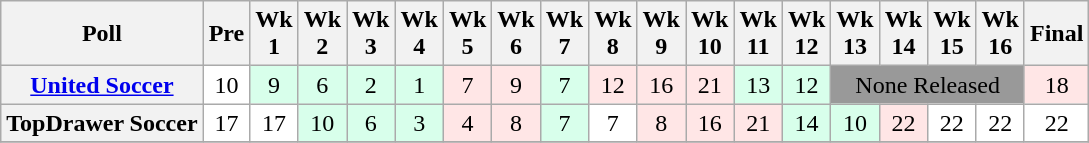<table class="wikitable" style="white-space:nowrap;text-align:center;">
<tr>
<th>Poll</th>
<th>Pre</th>
<th>Wk<br>1</th>
<th>Wk<br>2</th>
<th>Wk<br>3</th>
<th>Wk<br>4</th>
<th>Wk<br>5</th>
<th>Wk<br>6</th>
<th>Wk<br>7</th>
<th>Wk<br>8</th>
<th>Wk<br>9</th>
<th>Wk<br>10</th>
<th>Wk<br>11</th>
<th>Wk<br>12</th>
<th>Wk<br>13</th>
<th>Wk<br>14</th>
<th>Wk<br>15</th>
<th>Wk<br>16</th>
<th>Final<br></th>
</tr>
<tr>
<th><a href='#'>United Soccer</a></th>
<td style="background:#FFF;">10</td>
<td style="background:#D8FFEB;">9</td>
<td style="background:#D8FFEB;">6</td>
<td style="background:#D8FFEB;">2</td>
<td style="background:#D8FFEB;">1</td>
<td style="background:#FFE6E6;">7</td>
<td style="background:#FFE6E6;">9</td>
<td style="background:#D8FFEB;">7</td>
<td style="background:#FFE6E6;">12</td>
<td style="background:#FFE6E6;">16</td>
<td style="background:#FFE6E6;">21</td>
<td style="background:#D8FFEB;">13</td>
<td style="background:#D8FFEB;">12</td>
<td colspan=4 style="background:#999;">None Released</td>
<td style="background:#FFE6E6;">18</td>
</tr>
<tr>
<th>TopDrawer Soccer </th>
<td style="background:#FFFFFF;">17</td>
<td style="background:#FFFFFF;">17</td>
<td style="background:#D8FFEB;">10</td>
<td style="background:#D8FFEB;">6</td>
<td style="background:#D8FFEB;">3</td>
<td style="background:#FFE6E6;">4</td>
<td style="background:#FFE6E6;">8</td>
<td style="background:#D8FFEB;">7</td>
<td style="background:#FFFFFF;">7</td>
<td style="background:#FFE6E6;">8</td>
<td style="background:#FFE6E6;">16</td>
<td style="background:#FFE6E6;">21</td>
<td style="background:#D8FFEB;">14</td>
<td style="background:#D8FFEB;">10</td>
<td style="background:#FFE6E6;">22</td>
<td style="background:#FFFFFF;">22</td>
<td style="background:#FFFFFF;">22</td>
<td style="background:#FFFFFF;">22</td>
</tr>
<tr>
</tr>
</table>
